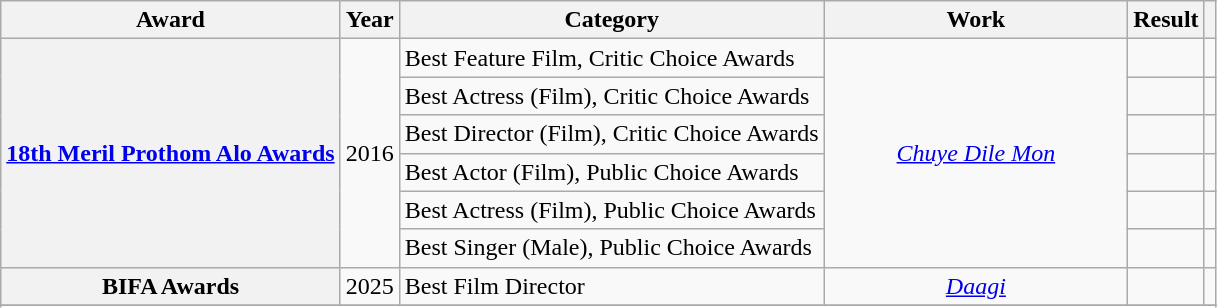<table class="wikitable sortable plainrowheaders">
<tr>
<th scope="col">Award</th>
<th scope="col">Year</th>
<th scope="col">Category</th>
<th scope="col">Work</th>
<th scope="col">Result</th>
<th scope="col" class="unsortable"></th>
</tr>
<tr>
<th scope="row" rowspan="6"><a href='#'>18th Meril Prothom Alo Awards</a></th>
<td rowspan="6" style="text-align:center;">2016</td>
<td>Best Feature Film, Critic Choice Awards</td>
<td rowspan=6 style="text-align: center; width: 25%;"><em><a href='#'>Chuye Dile Mon</a></em></td>
<td></td>
<td></td>
</tr>
<tr>
<td>Best Actress (Film), Critic Choice Awards</td>
<td></td>
<td></td>
</tr>
<tr>
<td>Best Director (Film), Critic Choice Awards</td>
<td></td>
<td></td>
</tr>
<tr>
<td>Best Actor (Film), Public Choice Awards</td>
<td></td>
<td></td>
</tr>
<tr>
<td>Best Actress (Film), Public Choice Awards</td>
<td></td>
<td></td>
</tr>
<tr>
<td>Best Singer (Male), Public Choice Awards</td>
<td></td>
<td></td>
</tr>
<tr>
<th scope="row">BIFA Awards</th>
<td style="text-align: center;">2025</td>
<td>Best Film Director</td>
<td style="text-align: center;"><em><a href='#'>Daagi</a></em></td>
<td></td>
<td></td>
</tr>
<tr>
</tr>
<tr>
</tr>
</table>
